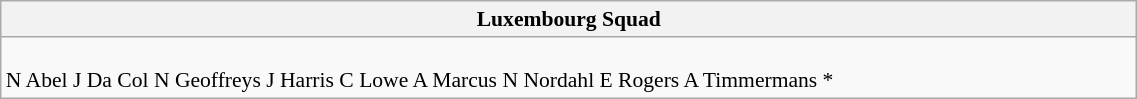<table class="wikitable" style="text-align:left; font-size:90%; width:60%">
<tr>
<th colspan="100%">Luxembourg Squad</th>
</tr>
<tr valign="top">
<td><br>N Abel J Da Col N Geoffreys J Harris C Lowe A Marcus N Nordahl E Rogers A Timmermans *</td>
</tr>
</table>
